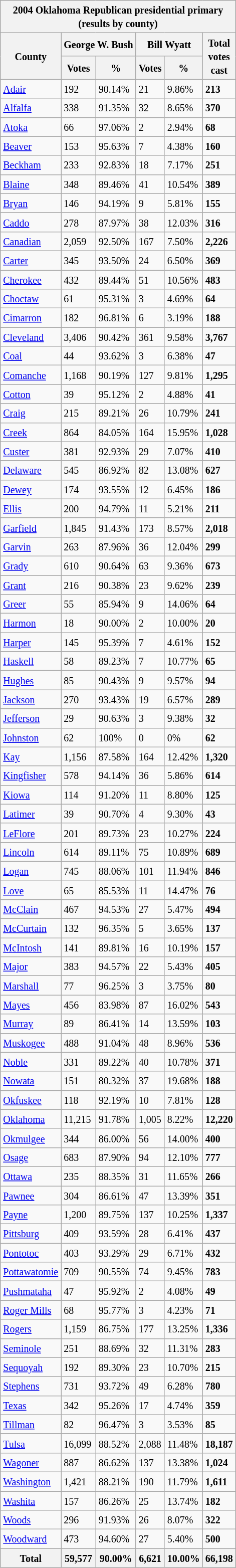<table class="wikitable sortable mw-collapsible mw-collapsed">
<tr>
<th colspan="6"><small>2004 Oklahoma Republican presidential primary</small><small><br>(results by county)</small></th>
</tr>
<tr>
<th rowspan="2"><small>County</small></th>
<th colspan="2"><small>George W. Bush</small></th>
<th colspan="2"><small>Bill Wyatt</small></th>
<th rowspan="2"><small>Total<br>votes<br>cast</small></th>
</tr>
<tr>
<th><small>Votes</small></th>
<th><small>%</small></th>
<th><small>Votes</small></th>
<th><small>%</small></th>
</tr>
<tr>
<td><small><a href='#'>Adair</a></small></td>
<td><small>192</small></td>
<td><small>90.14%</small></td>
<td><small>21</small></td>
<td><small>9.86%</small></td>
<td><small><strong>213</strong></small></td>
</tr>
<tr>
<td><small><a href='#'>Alfalfa</a></small></td>
<td><small>338</small></td>
<td><small>91.35%</small></td>
<td><small>32</small></td>
<td><small>8.65%</small></td>
<td><small><strong>370</strong></small></td>
</tr>
<tr>
<td><small><a href='#'>Atoka</a></small></td>
<td><small>66</small></td>
<td><small>97.06%</small></td>
<td><small>2</small></td>
<td><small>2.94%</small></td>
<td><small><strong>68</strong></small></td>
</tr>
<tr>
<td><small><a href='#'>Beaver</a></small></td>
<td><small>153</small></td>
<td><small>95.63%</small></td>
<td><small>7</small></td>
<td><small>4.38%</small></td>
<td><small><strong>160</strong></small></td>
</tr>
<tr>
<td><small><a href='#'>Beckham</a></small></td>
<td><small>233</small></td>
<td><small>92.83%</small></td>
<td><small>18</small></td>
<td><small>7.17%</small></td>
<td><small><strong>251</strong></small></td>
</tr>
<tr>
<td><small><a href='#'>Blaine</a></small></td>
<td><small>348</small></td>
<td><small>89.46%</small></td>
<td><small>41</small></td>
<td><small>10.54%</small></td>
<td><small><strong>389</strong></small></td>
</tr>
<tr>
<td><small><a href='#'>Bryan</a></small></td>
<td><small>146</small></td>
<td><small>94.19%</small></td>
<td><small>9</small></td>
<td><small>5.81%</small></td>
<td><small><strong>155</strong></small></td>
</tr>
<tr>
<td><small><a href='#'>Caddo</a></small></td>
<td><small>278</small></td>
<td><small>87.97%</small></td>
<td><small>38</small></td>
<td><small>12.03%</small></td>
<td><small><strong>316</strong></small></td>
</tr>
<tr>
<td><small><a href='#'>Canadian</a></small></td>
<td><small>2,059</small></td>
<td><small>92.50%</small></td>
<td><small>167</small></td>
<td><small>7.50%</small></td>
<td><small><strong>2,226</strong></small></td>
</tr>
<tr>
<td><small><a href='#'>Carter</a></small></td>
<td><small>345</small></td>
<td><small>93.50%</small></td>
<td><small>24</small></td>
<td><small>6.50%</small></td>
<td><small><strong>369</strong></small></td>
</tr>
<tr>
<td><small><a href='#'>Cherokee</a></small></td>
<td><small>432</small></td>
<td><small>89.44%</small></td>
<td><small>51</small></td>
<td><small>10.56%</small></td>
<td><small><strong>483</strong></small></td>
</tr>
<tr>
<td><small><a href='#'>Choctaw</a></small></td>
<td><small>61</small></td>
<td><small>95.31%</small></td>
<td><small>3</small></td>
<td><small>4.69%</small></td>
<td><small><strong>64</strong></small></td>
</tr>
<tr>
<td><small><a href='#'>Cimarron</a></small></td>
<td><small>182</small></td>
<td><small>96.81%</small></td>
<td><small>6</small></td>
<td><small>3.19%</small></td>
<td><small><strong>188</strong></small></td>
</tr>
<tr>
<td><small><a href='#'>Cleveland</a></small></td>
<td><small>3,406</small></td>
<td><small>90.42%</small></td>
<td><small>361</small></td>
<td><small>9.58%</small></td>
<td><small><strong>3,767</strong></small></td>
</tr>
<tr>
<td><small><a href='#'>Coal</a></small></td>
<td><small>44</small></td>
<td><small>93.62%</small></td>
<td><small>3</small></td>
<td><small>6.38%</small></td>
<td><small><strong>47</strong></small></td>
</tr>
<tr>
<td><small><a href='#'>Comanche</a></small></td>
<td><small>1,168</small></td>
<td><small>90.19%</small></td>
<td><small>127</small></td>
<td><small>9.81%</small></td>
<td><small><strong>1,295</strong></small></td>
</tr>
<tr>
<td><small><a href='#'>Cotton</a></small></td>
<td><small>39</small></td>
<td><small>95.12%</small></td>
<td><small>2</small></td>
<td><small>4.88%</small></td>
<td><small><strong>41</strong></small></td>
</tr>
<tr>
<td><small><a href='#'>Craig</a></small></td>
<td><small>215</small></td>
<td><small>89.21%</small></td>
<td><small>26</small></td>
<td><small>10.79%</small></td>
<td><small><strong>241</strong></small></td>
</tr>
<tr>
<td><small><a href='#'>Creek</a></small></td>
<td><small>864</small></td>
<td><small>84.05%</small></td>
<td><small>164</small></td>
<td><small>15.95%</small></td>
<td><small><strong>1,028</strong></small></td>
</tr>
<tr>
<td><small><a href='#'>Custer</a></small></td>
<td><small>381</small></td>
<td><small>92.93%</small></td>
<td><small>29</small></td>
<td><small>7.07%</small></td>
<td><small><strong>410</strong></small></td>
</tr>
<tr>
<td><small><a href='#'>Delaware</a></small></td>
<td><small>545</small></td>
<td><small>86.92%</small></td>
<td><small>82</small></td>
<td><small>13.08%</small></td>
<td><small><strong>627</strong></small></td>
</tr>
<tr>
<td><small><a href='#'>Dewey</a></small></td>
<td><small>174</small></td>
<td><small>93.55%</small></td>
<td><small>12</small></td>
<td><small>6.45%</small></td>
<td><small><strong>186</strong></small></td>
</tr>
<tr>
<td><small><a href='#'>Ellis</a></small></td>
<td><small>200</small></td>
<td><small>94.79%</small></td>
<td><small>11</small></td>
<td><small>5.21%</small></td>
<td><small><strong>211</strong></small></td>
</tr>
<tr>
<td><small><a href='#'>Garfield</a></small></td>
<td><small>1,845</small></td>
<td><small>91.43%</small></td>
<td><small>173</small></td>
<td><small>8.57%</small></td>
<td><small><strong>2,018</strong></small></td>
</tr>
<tr>
<td><small><a href='#'>Garvin</a></small></td>
<td><small>263</small></td>
<td><small>87.96%</small></td>
<td><small>36</small></td>
<td><small>12.04%</small></td>
<td><small><strong>299</strong></small></td>
</tr>
<tr>
<td><small><a href='#'>Grady</a></small></td>
<td><small>610</small></td>
<td><small>90.64%</small></td>
<td><small>63</small></td>
<td><small>9.36%</small></td>
<td><small><strong>673</strong></small></td>
</tr>
<tr>
<td><small><a href='#'>Grant</a></small></td>
<td><small>216</small></td>
<td><small>90.38%</small></td>
<td><small>23</small></td>
<td><small>9.62%</small></td>
<td><small><strong>239</strong></small></td>
</tr>
<tr>
<td><small><a href='#'>Greer</a></small></td>
<td><small>55</small></td>
<td><small>85.94%</small></td>
<td><small>9</small></td>
<td><small>14.06%</small></td>
<td><small><strong>64</strong></small></td>
</tr>
<tr>
<td><small><a href='#'>Harmon</a></small></td>
<td><small>18</small></td>
<td><small>90.00%</small></td>
<td><small>2</small></td>
<td><small>10.00%</small></td>
<td><small><strong>20</strong></small></td>
</tr>
<tr>
<td><small><a href='#'>Harper</a></small></td>
<td><small>145</small></td>
<td><small>95.39%</small></td>
<td><small>7</small></td>
<td><small>4.61%</small></td>
<td><small><strong>152</strong></small></td>
</tr>
<tr>
<td><small><a href='#'>Haskell</a></small></td>
<td><small>58</small></td>
<td><small>89.23%</small></td>
<td><small>7</small></td>
<td><small>10.77%</small></td>
<td><small><strong>65</strong></small></td>
</tr>
<tr>
<td><small><a href='#'>Hughes</a></small></td>
<td><small>85</small></td>
<td><small>90.43%</small></td>
<td><small>9</small></td>
<td><small>9.57%</small></td>
<td><small><strong>94</strong></small></td>
</tr>
<tr>
<td><small><a href='#'>Jackson</a></small></td>
<td><small>270</small></td>
<td><small>93.43%</small></td>
<td><small>19</small></td>
<td><small>6.57%</small></td>
<td><small><strong>289</strong></small></td>
</tr>
<tr>
<td><small><a href='#'>Jefferson</a></small></td>
<td><small>29</small></td>
<td><small>90.63%</small></td>
<td><small>3</small></td>
<td><small>9.38%</small></td>
<td><small><strong>32</strong></small></td>
</tr>
<tr>
<td><small><a href='#'>Johnston</a></small></td>
<td><small>62</small></td>
<td><small>100%</small></td>
<td><small>0</small></td>
<td><small>0%</small></td>
<td><small><strong>62</strong></small></td>
</tr>
<tr>
<td><small><a href='#'>Kay</a></small></td>
<td><small>1,156</small></td>
<td><small>87.58%</small></td>
<td><small>164</small></td>
<td><small>12.42%</small></td>
<td><small><strong>1,320</strong></small></td>
</tr>
<tr>
<td><small><a href='#'>Kingfisher</a></small></td>
<td><small>578</small></td>
<td><small>94.14%</small></td>
<td><small>36</small></td>
<td><small>5.86%</small></td>
<td><small><strong>614</strong></small></td>
</tr>
<tr>
<td><small><a href='#'>Kiowa</a></small></td>
<td><small>114</small></td>
<td><small>91.20%</small></td>
<td><small>11</small></td>
<td><small>8.80%</small></td>
<td><small><strong>125</strong></small></td>
</tr>
<tr>
<td><small><a href='#'>Latimer</a></small></td>
<td><small>39</small></td>
<td><small>90.70%</small></td>
<td><small>4</small></td>
<td><small>9.30%</small></td>
<td><small><strong>43</strong></small></td>
</tr>
<tr>
<td><small><a href='#'>LeFlore</a></small></td>
<td><small>201</small></td>
<td><small>89.73%</small></td>
<td><small>23</small></td>
<td><small>10.27%</small></td>
<td><small><strong>224</strong></small></td>
</tr>
<tr>
<td><small><a href='#'>Lincoln</a></small></td>
<td><small>614</small></td>
<td><small>89.11%</small></td>
<td><small>75</small></td>
<td><small>10.89%</small></td>
<td><small><strong>689</strong></small></td>
</tr>
<tr>
<td><small><a href='#'>Logan</a></small></td>
<td><small>745</small></td>
<td><small>88.06%</small></td>
<td><small>101</small></td>
<td><small>11.94%</small></td>
<td><small><strong>846</strong></small></td>
</tr>
<tr>
<td><small><a href='#'>Love</a></small></td>
<td><small>65</small></td>
<td><small>85.53%</small></td>
<td><small>11</small></td>
<td><small>14.47%</small></td>
<td><small><strong>76</strong></small></td>
</tr>
<tr>
<td><small><a href='#'>McClain</a></small></td>
<td><small>467</small></td>
<td><small>94.53%</small></td>
<td><small>27</small></td>
<td><small>5.47%</small></td>
<td><small><strong>494</strong></small></td>
</tr>
<tr>
<td><small><a href='#'>McCurtain</a></small></td>
<td><small>132</small></td>
<td><small>96.35%</small></td>
<td><small>5</small></td>
<td><small>3.65%</small></td>
<td><small><strong>137</strong></small></td>
</tr>
<tr>
<td><small><a href='#'>McIntosh</a></small></td>
<td><small>141</small></td>
<td><small>89.81%</small></td>
<td><small>16</small></td>
<td><small>10.19%</small></td>
<td><small><strong>157</strong></small></td>
</tr>
<tr>
<td><small><a href='#'>Major</a></small></td>
<td><small>383</small></td>
<td><small>94.57%</small></td>
<td><small>22</small></td>
<td><small>5.43%</small></td>
<td><small><strong>405</strong></small></td>
</tr>
<tr>
<td><small><a href='#'>Marshall</a></small></td>
<td><small>77</small></td>
<td><small>96.25%</small></td>
<td><small>3</small></td>
<td><small>3.75%</small></td>
<td><small><strong>80</strong></small></td>
</tr>
<tr>
<td><small><a href='#'>Mayes</a></small></td>
<td><small>456</small></td>
<td><small>83.98%</small></td>
<td><small>87</small></td>
<td><small>16.02%</small></td>
<td><small><strong>543</strong></small></td>
</tr>
<tr>
<td><small><a href='#'>Murray</a></small></td>
<td><small>89</small></td>
<td><small>86.41%</small></td>
<td><small>14</small></td>
<td><small>13.59%</small></td>
<td><small><strong>103</strong></small></td>
</tr>
<tr>
<td><small><a href='#'>Muskogee</a></small></td>
<td><small>488</small></td>
<td><small>91.04%</small></td>
<td><small>48</small></td>
<td><small>8.96%</small></td>
<td><small><strong>536</strong></small></td>
</tr>
<tr>
<td><small><a href='#'>Noble</a></small></td>
<td><small>331</small></td>
<td><small>89.22%</small></td>
<td><small>40</small></td>
<td><small>10.78%</small></td>
<td><small><strong>371</strong></small></td>
</tr>
<tr>
<td><small><a href='#'>Nowata</a></small></td>
<td><small>151</small></td>
<td><small>80.32%</small></td>
<td><small>37</small></td>
<td><small>19.68%</small></td>
<td><small><strong>188</strong></small></td>
</tr>
<tr>
<td><small><a href='#'>Okfuskee</a></small></td>
<td><small>118</small></td>
<td><small>92.19%</small></td>
<td><small>10</small></td>
<td><small>7.81%</small></td>
<td><small><strong>128</strong></small></td>
</tr>
<tr>
<td><small><a href='#'>Oklahoma</a></small></td>
<td><small>11,215</small></td>
<td><small>91.78%</small></td>
<td><small>1,005</small></td>
<td><small>8.22%</small></td>
<td><small><strong>12,220</strong></small></td>
</tr>
<tr>
<td><small><a href='#'>Okmulgee</a></small></td>
<td><small>344</small></td>
<td><small>86.00%</small></td>
<td><small>56</small></td>
<td><small>14.00%</small></td>
<td><small><strong>400</strong></small></td>
</tr>
<tr>
<td><small><a href='#'>Osage</a></small></td>
<td><small>683</small></td>
<td><small>87.90%</small></td>
<td><small>94</small></td>
<td><small>12.10%</small></td>
<td><small><strong>777</strong></small></td>
</tr>
<tr>
<td><small><a href='#'>Ottawa</a></small></td>
<td><small>235</small></td>
<td><small>88.35%</small></td>
<td><small>31</small></td>
<td><small>11.65%</small></td>
<td><small><strong>266</strong></small></td>
</tr>
<tr>
<td><small><a href='#'>Pawnee</a></small></td>
<td><small>304</small></td>
<td><small>86.61%</small></td>
<td><small>47</small></td>
<td><small>13.39%</small></td>
<td><small><strong>351</strong></small></td>
</tr>
<tr>
<td><small><a href='#'>Payne</a></small></td>
<td><small>1,200</small></td>
<td><small>89.75%</small></td>
<td><small>137</small></td>
<td><small>10.25%</small></td>
<td><small><strong>1,337</strong></small></td>
</tr>
<tr>
<td><small><a href='#'>Pittsburg</a></small></td>
<td><small>409</small></td>
<td><small>93.59%</small></td>
<td><small>28</small></td>
<td><small>6.41%</small></td>
<td><small><strong>437</strong></small></td>
</tr>
<tr>
<td><small><a href='#'>Pontotoc</a></small></td>
<td><small>403</small></td>
<td><small>93.29%</small></td>
<td><small>29</small></td>
<td><small>6.71%</small></td>
<td><small><strong>432</strong></small></td>
</tr>
<tr>
<td><small><a href='#'>Pottawatomie</a></small></td>
<td><small>709</small></td>
<td><small>90.55%</small></td>
<td><small>74</small></td>
<td><small>9.45%</small></td>
<td><small><strong>783</strong></small></td>
</tr>
<tr>
<td><small><a href='#'>Pushmataha</a></small></td>
<td><small>47</small></td>
<td><small>95.92%</small></td>
<td><small>2</small></td>
<td><small>4.08%</small></td>
<td><small><strong>49</strong></small></td>
</tr>
<tr>
<td><small><a href='#'>Roger Mills</a></small></td>
<td><small>68</small></td>
<td><small>95.77%</small></td>
<td><small>3</small></td>
<td><small>4.23%</small></td>
<td><small><strong>71</strong></small></td>
</tr>
<tr>
<td><small><a href='#'>Rogers</a></small></td>
<td><small>1,159</small></td>
<td><small>86.75%</small></td>
<td><small>177</small></td>
<td><small>13.25%</small></td>
<td><small><strong>1,336</strong></small></td>
</tr>
<tr>
<td><small><a href='#'>Seminole</a></small></td>
<td><small>251</small></td>
<td><small>88.69%</small></td>
<td><small>32</small></td>
<td><small>11.31%</small></td>
<td><small><strong>283</strong></small></td>
</tr>
<tr>
<td><small><a href='#'>Sequoyah</a></small></td>
<td><small>192</small></td>
<td><small>89.30%</small></td>
<td><small>23</small></td>
<td><small>10.70%</small></td>
<td><small><strong>215</strong></small></td>
</tr>
<tr>
<td><small><a href='#'>Stephens</a></small></td>
<td><small>731</small></td>
<td><small>93.72%</small></td>
<td><small>49</small></td>
<td><small>6.28%</small></td>
<td><small><strong>780</strong></small></td>
</tr>
<tr>
<td><small><a href='#'>Texas</a></small></td>
<td><small>342</small></td>
<td><small>95.26%</small></td>
<td><small>17</small></td>
<td><small>4.74%</small></td>
<td><small><strong>359</strong></small></td>
</tr>
<tr>
<td><small><a href='#'>Tillman</a></small></td>
<td><small>82</small></td>
<td><small>96.47%</small></td>
<td><small>3</small></td>
<td><small>3.53%</small></td>
<td><small><strong>85</strong></small></td>
</tr>
<tr>
<td><small><a href='#'>Tulsa</a></small></td>
<td><small>16,099</small></td>
<td><small>88.52%</small></td>
<td><small>2,088</small></td>
<td><small>11.48%</small></td>
<td><small><strong>18,187</strong></small></td>
</tr>
<tr>
<td><small><a href='#'>Wagoner</a></small></td>
<td><small>887</small></td>
<td><small>86.62%</small></td>
<td><small>137</small></td>
<td><small>13.38%</small></td>
<td><small><strong>1,024</strong></small></td>
</tr>
<tr>
<td><small><a href='#'>Washington</a></small></td>
<td><small>1,421</small></td>
<td><small>88.21%</small></td>
<td><small>190</small></td>
<td><small>11.79%</small></td>
<td><small><strong>1,611</strong></small></td>
</tr>
<tr>
<td><small><a href='#'>Washita</a></small></td>
<td><small>157</small></td>
<td><small>86.26%</small></td>
<td><small>25</small></td>
<td><small>13.74%</small></td>
<td><small><strong>182</strong></small></td>
</tr>
<tr>
<td><small><a href='#'>Woods</a></small></td>
<td><small>296</small></td>
<td><small>91.93%</small></td>
<td><small>26</small></td>
<td><small>8.07%</small></td>
<td><small><strong>322</strong></small></td>
</tr>
<tr>
<td><small><a href='#'>Woodward</a></small></td>
<td><small>473</small></td>
<td><small>94.60%</small></td>
<td><small>27</small></td>
<td><small>5.40%</small></td>
<td><small><strong>500</strong></small></td>
</tr>
<tr>
<th><strong><small>Total</small></strong></th>
<th><strong><small>59,577</small></strong></th>
<th><strong><small>90.00%</small></strong></th>
<th><strong><small>6,621</small></strong></th>
<th><strong><small>10.00%</small></strong></th>
<th><strong><small>66,198</small></strong></th>
</tr>
</table>
